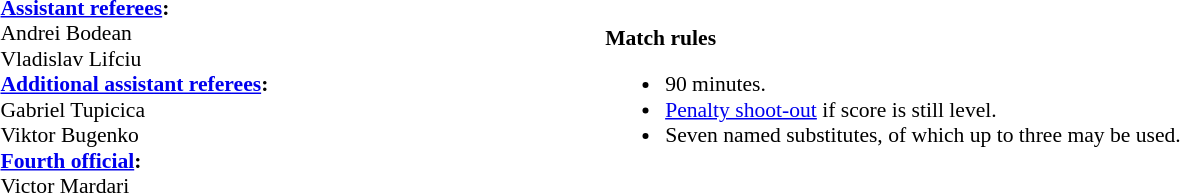<table width=100% style="font-size:90%">
<tr>
<td><br><strong><a href='#'>Assistant referees</a>:</strong>
<br>Andrei Bodean
<br>Vladislav Lifciu
<br> <strong><a href='#'>Additional assistant referees</a>:</strong>
<br>Gabriel Tupicica
<br>Viktor Bugenko
<br><strong><a href='#'>Fourth official</a>:</strong>
<br>Victor Mardari</td>
<td><br><strong>Match rules</strong><ul><li>90 minutes.</li><li><a href='#'>Penalty shoot-out</a> if score is still level.</li><li>Seven named substitutes, of which up to three may be used.</li></ul></td>
</tr>
</table>
